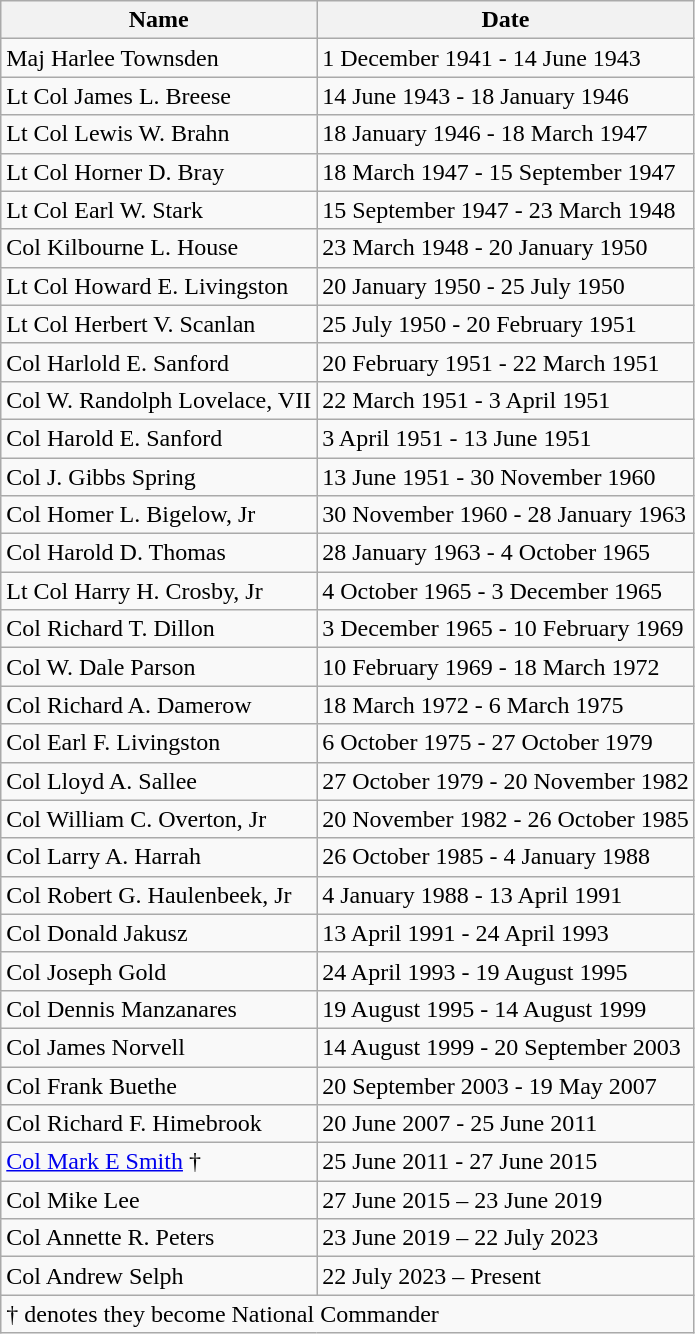<table class="wikitable">
<tr>
<th>Name</th>
<th>Date</th>
</tr>
<tr>
<td>Maj Harlee Townsden</td>
<td>1 December 1941 - 14 June 1943</td>
</tr>
<tr>
<td>Lt Col James L. Breese</td>
<td>14 June 1943 - 18 January 1946</td>
</tr>
<tr>
<td>Lt Col Lewis W. Brahn</td>
<td>18 January 1946 - 18 March 1947</td>
</tr>
<tr>
<td>Lt Col Horner D. Bray</td>
<td>18 March 1947 - 15 September 1947</td>
</tr>
<tr>
<td>Lt Col Earl W. Stark</td>
<td>15 September 1947 - 23 March 1948</td>
</tr>
<tr>
<td>Col Kilbourne L. House</td>
<td>23 March 1948 - 20 January 1950</td>
</tr>
<tr>
<td>Lt Col Howard E. Livingston</td>
<td>20 January 1950 - 25 July 1950</td>
</tr>
<tr>
<td>Lt Col Herbert V. Scanlan</td>
<td>25 July 1950 - 20 February 1951</td>
</tr>
<tr>
<td>Col Harlold E. Sanford</td>
<td>20 February 1951 - 22 March 1951</td>
</tr>
<tr>
<td>Col W. Randolph Lovelace, VII</td>
<td>22 March 1951 - 3 April 1951</td>
</tr>
<tr>
<td>Col Harold E. Sanford</td>
<td>3 April 1951 - 13 June 1951</td>
</tr>
<tr>
<td>Col J. Gibbs Spring</td>
<td>13 June 1951 - 30 November 1960</td>
</tr>
<tr>
<td>Col Homer L. Bigelow, Jr</td>
<td>30 November 1960 - 28 January 1963</td>
</tr>
<tr>
<td>Col Harold D. Thomas</td>
<td>28 January 1963 - 4 October 1965</td>
</tr>
<tr>
<td>Lt Col Harry H. Crosby, Jr</td>
<td>4 October 1965 - 3 December 1965</td>
</tr>
<tr>
<td>Col Richard T. Dillon</td>
<td>3 December 1965 - 10 February 1969</td>
</tr>
<tr>
<td>Col W. Dale Parson</td>
<td>10 February 1969 - 18 March 1972</td>
</tr>
<tr>
<td>Col Richard A. Damerow</td>
<td>18 March 1972 - 6 March 1975</td>
</tr>
<tr>
<td>Col Earl F. Livingston</td>
<td>6 October 1975 - 27 October 1979</td>
</tr>
<tr>
<td>Col Lloyd A. Sallee</td>
<td>27 October 1979 - 20 November 1982</td>
</tr>
<tr>
<td>Col William C. Overton, Jr</td>
<td>20 November 1982 - 26 October 1985</td>
</tr>
<tr>
<td>Col Larry A. Harrah</td>
<td>26 October 1985 - 4 January 1988</td>
</tr>
<tr>
<td>Col Robert G. Haulenbeek, Jr</td>
<td>4 January 1988 - 13 April 1991</td>
</tr>
<tr>
<td>Col Donald Jakusz</td>
<td>13 April 1991 - 24 April 1993</td>
</tr>
<tr>
<td>Col Joseph Gold</td>
<td>24 April 1993 - 19 August 1995</td>
</tr>
<tr>
<td>Col Dennis Manzanares</td>
<td>19 August 1995 - 14 August 1999</td>
</tr>
<tr>
<td>Col James Norvell</td>
<td>14 August 1999 - 20 September 2003</td>
</tr>
<tr>
<td>Col Frank Buethe</td>
<td>20 September 2003 - 19 May 2007</td>
</tr>
<tr>
<td>Col Richard F. Himebrook</td>
<td>20 June 2007 - 25 June 2011</td>
</tr>
<tr>
<td><a href='#'>Col Mark E Smith</a> †</td>
<td>25 June 2011 - 27 June 2015</td>
</tr>
<tr>
<td>Col Mike Lee</td>
<td>27 June 2015 – 23 June 2019</td>
</tr>
<tr>
<td>Col Annette R. Peters</td>
<td>23 June 2019 – 22 July 2023</td>
</tr>
<tr>
<td>Col Andrew Selph</td>
<td>22 July 2023 – Present</td>
</tr>
<tr>
<td colspan="2">† denotes they become National Commander</td>
</tr>
</table>
